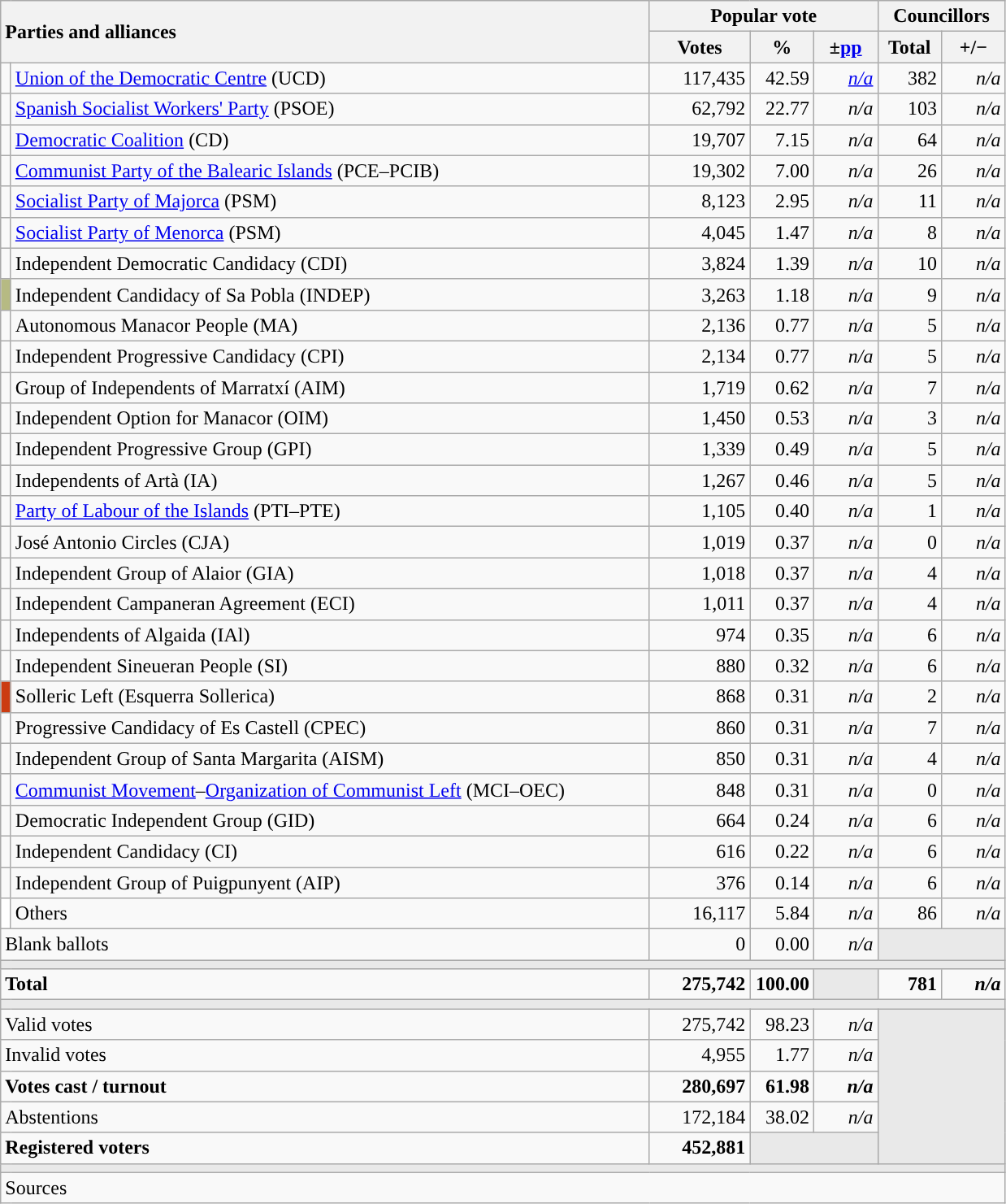<table class="wikitable" style="text-align:right;">
<tr>
<th style="text-align:left;" rowspan="2" colspan="2" width="525">Parties and alliances</th>
<th colspan="3">Popular vote</th>
<th colspan="2">Councillors</th>
</tr>
<tr>
<th width="75">Votes</th>
<th width="45">%</th>
<th width="45">±<a href='#'>pp</a></th>
<th width="45">Total</th>
<th width="45">+/−</th>
</tr>
<tr>
<td width="1" style="color:inherit;background:"></td>
<td align="left"><a href='#'>Union of the Democratic Centre</a> (UCD)</td>
<td>117,435</td>
<td>42.59</td>
<td><em><a href='#'>n/a</a></em></td>
<td>382</td>
<td><em>n/a</em></td>
</tr>
<tr>
<td style="color:inherit;background:"></td>
<td align="left"><a href='#'>Spanish Socialist Workers' Party</a> (PSOE)</td>
<td>62,792</td>
<td>22.77</td>
<td><em>n/a</em></td>
<td>103</td>
<td><em>n/a</em></td>
</tr>
<tr>
<td style="color:inherit;background:"></td>
<td align="left"><a href='#'>Democratic Coalition</a> (CD)</td>
<td>19,707</td>
<td>7.15</td>
<td><em>n/a</em></td>
<td>64</td>
<td><em>n/a</em></td>
</tr>
<tr>
<td style="color:inherit;background:"></td>
<td align="left"><a href='#'>Communist Party of the Balearic Islands</a> (PCE–PCIB)</td>
<td>19,302</td>
<td>7.00</td>
<td><em>n/a</em></td>
<td>26</td>
<td><em>n/a</em></td>
</tr>
<tr>
<td style="color:inherit;background:"></td>
<td align="left"><a href='#'>Socialist Party of Majorca</a> (PSM)</td>
<td>8,123</td>
<td>2.95</td>
<td><em>n/a</em></td>
<td>11</td>
<td><em>n/a</em></td>
</tr>
<tr>
<td style="color:inherit;background:"></td>
<td align="left"><a href='#'>Socialist Party of Menorca</a> (PSM)</td>
<td>4,045</td>
<td>1.47</td>
<td><em>n/a</em></td>
<td>8</td>
<td><em>n/a</em></td>
</tr>
<tr>
<td style="color:inherit;background:"></td>
<td align="left">Independent Democratic Candidacy (CDI)</td>
<td>3,824</td>
<td>1.39</td>
<td><em>n/a</em></td>
<td>10</td>
<td><em>n/a</em></td>
</tr>
<tr>
<td bgcolor="#B6BA83"></td>
<td align="left">Independent Candidacy of Sa Pobla (INDEP)</td>
<td>3,263</td>
<td>1.18</td>
<td><em>n/a</em></td>
<td>9</td>
<td><em>n/a</em></td>
</tr>
<tr>
<td style="color:inherit;background:"></td>
<td align="left">Autonomous Manacor People (MA)</td>
<td>2,136</td>
<td>0.77</td>
<td><em>n/a</em></td>
<td>5</td>
<td><em>n/a</em></td>
</tr>
<tr>
<td style="color:inherit;background:"></td>
<td align="left">Independent Progressive Candidacy (CPI)</td>
<td>2,134</td>
<td>0.77</td>
<td><em>n/a</em></td>
<td>5</td>
<td><em>n/a</em></td>
</tr>
<tr>
<td style="color:inherit;background:"></td>
<td align="left">Group of Independents of Marratxí (AIM)</td>
<td>1,719</td>
<td>0.62</td>
<td><em>n/a</em></td>
<td>7</td>
<td><em>n/a</em></td>
</tr>
<tr>
<td style="color:inherit;background:"></td>
<td align="left">Independent Option for Manacor (OIM)</td>
<td>1,450</td>
<td>0.53</td>
<td><em>n/a</em></td>
<td>3</td>
<td><em>n/a</em></td>
</tr>
<tr>
<td style="color:inherit;background:"></td>
<td align="left">Independent Progressive Group (GPI)</td>
<td>1,339</td>
<td>0.49</td>
<td><em>n/a</em></td>
<td>5</td>
<td><em>n/a</em></td>
</tr>
<tr>
<td style="color:inherit;background:"></td>
<td align="left">Independents of Artà (IA)</td>
<td>1,267</td>
<td>0.46</td>
<td><em>n/a</em></td>
<td>5</td>
<td><em>n/a</em></td>
</tr>
<tr>
<td style="color:inherit;background:"></td>
<td align="left"><a href='#'>Party of Labour of the Islands</a> (PTI–PTE)</td>
<td>1,105</td>
<td>0.40</td>
<td><em>n/a</em></td>
<td>1</td>
<td><em>n/a</em></td>
</tr>
<tr>
<td style="color:inherit;background:"></td>
<td align="left">José Antonio Circles (CJA)</td>
<td>1,019</td>
<td>0.37</td>
<td><em>n/a</em></td>
<td>0</td>
<td><em>n/a</em></td>
</tr>
<tr>
<td style="color:inherit;background:"></td>
<td align="left">Independent Group of Alaior (GIA)</td>
<td>1,018</td>
<td>0.37</td>
<td><em>n/a</em></td>
<td>4</td>
<td><em>n/a</em></td>
</tr>
<tr>
<td style="color:inherit;background:"></td>
<td align="left">Independent Campaneran Agreement (ECI)</td>
<td>1,011</td>
<td>0.37</td>
<td><em>n/a</em></td>
<td>4</td>
<td><em>n/a</em></td>
</tr>
<tr>
<td style="color:inherit;background:"></td>
<td align="left">Independents of Algaida (IAl)</td>
<td>974</td>
<td>0.35</td>
<td><em>n/a</em></td>
<td>6</td>
<td><em>n/a</em></td>
</tr>
<tr>
<td style="color:inherit;background:"></td>
<td align="left">Independent Sineueran People (SI)</td>
<td>880</td>
<td>0.32</td>
<td><em>n/a</em></td>
<td>6</td>
<td><em>n/a</em></td>
</tr>
<tr>
<td bgcolor="#CB3C12"></td>
<td align="left">Solleric Left (Esquerra Sollerica)</td>
<td>868</td>
<td>0.31</td>
<td><em>n/a</em></td>
<td>2</td>
<td><em>n/a</em></td>
</tr>
<tr>
<td style="color:inherit;background:"></td>
<td align="left">Progressive Candidacy of Es Castell (CPEC)</td>
<td>860</td>
<td>0.31</td>
<td><em>n/a</em></td>
<td>7</td>
<td><em>n/a</em></td>
</tr>
<tr>
<td style="color:inherit;background:"></td>
<td align="left">Independent Group of Santa Margarita (AISM)</td>
<td>850</td>
<td>0.31</td>
<td><em>n/a</em></td>
<td>4</td>
<td><em>n/a</em></td>
</tr>
<tr>
<td style="color:inherit;background:"></td>
<td align="left"><a href='#'>Communist Movement</a>–<a href='#'>Organization of Communist Left</a> (MCI–OEC)</td>
<td>848</td>
<td>0.31</td>
<td><em>n/a</em></td>
<td>0</td>
<td><em>n/a</em></td>
</tr>
<tr>
<td style="color:inherit;background:"></td>
<td align="left">Democratic Independent Group (GID)</td>
<td>664</td>
<td>0.24</td>
<td><em>n/a</em></td>
<td>6</td>
<td><em>n/a</em></td>
</tr>
<tr>
<td style="color:inherit;background:"></td>
<td align="left">Independent Candidacy (CI)</td>
<td>616</td>
<td>0.22</td>
<td><em>n/a</em></td>
<td>6</td>
<td><em>n/a</em></td>
</tr>
<tr>
<td style="color:inherit;background:"></td>
<td align="left">Independent Group of Puigpunyent (AIP)</td>
<td>376</td>
<td>0.14</td>
<td><em>n/a</em></td>
<td>6</td>
<td><em>n/a</em></td>
</tr>
<tr>
<td bgcolor="white"></td>
<td align="left">Others</td>
<td>16,117</td>
<td>5.84</td>
<td><em>n/a</em></td>
<td>86</td>
<td><em>n/a</em></td>
</tr>
<tr>
<td align="left" colspan="2">Blank ballots</td>
<td>0</td>
<td>0.00</td>
<td><em>n/a</em></td>
<td bgcolor="#E9E9E9" colspan="2"></td>
</tr>
<tr>
<td colspan="7" bgcolor="#E9E9E9"></td>
</tr>
<tr style="font-weight:bold;">
<td align="left" colspan="2">Total</td>
<td>275,742</td>
<td>100.00</td>
<td bgcolor="#E9E9E9"></td>
<td>781</td>
<td><em>n/a</em></td>
</tr>
<tr>
<td colspan="7" bgcolor="#E9E9E9"></td>
</tr>
<tr>
<td align="left" colspan="2">Valid votes</td>
<td>275,742</td>
<td>98.23</td>
<td><em>n/a</em></td>
<td bgcolor="#E9E9E9" colspan="2" rowspan="5"></td>
</tr>
<tr>
<td align="left" colspan="2">Invalid votes</td>
<td>4,955</td>
<td>1.77</td>
<td><em>n/a</em></td>
</tr>
<tr style="font-weight:bold;">
<td align="left" colspan="2">Votes cast / turnout</td>
<td>280,697</td>
<td>61.98</td>
<td><em>n/a</em></td>
</tr>
<tr>
<td align="left" colspan="2">Abstentions</td>
<td>172,184</td>
<td>38.02</td>
<td><em>n/a</em></td>
</tr>
<tr style="font-weight:bold;">
<td align="left" colspan="2">Registered voters</td>
<td>452,881</td>
<td bgcolor="#E9E9E9" colspan="2"></td>
</tr>
<tr>
<td colspan="7" bgcolor="#E9E9E9"></td>
</tr>
<tr>
<td align="left" colspan="7">Sources</td>
</tr>
</table>
